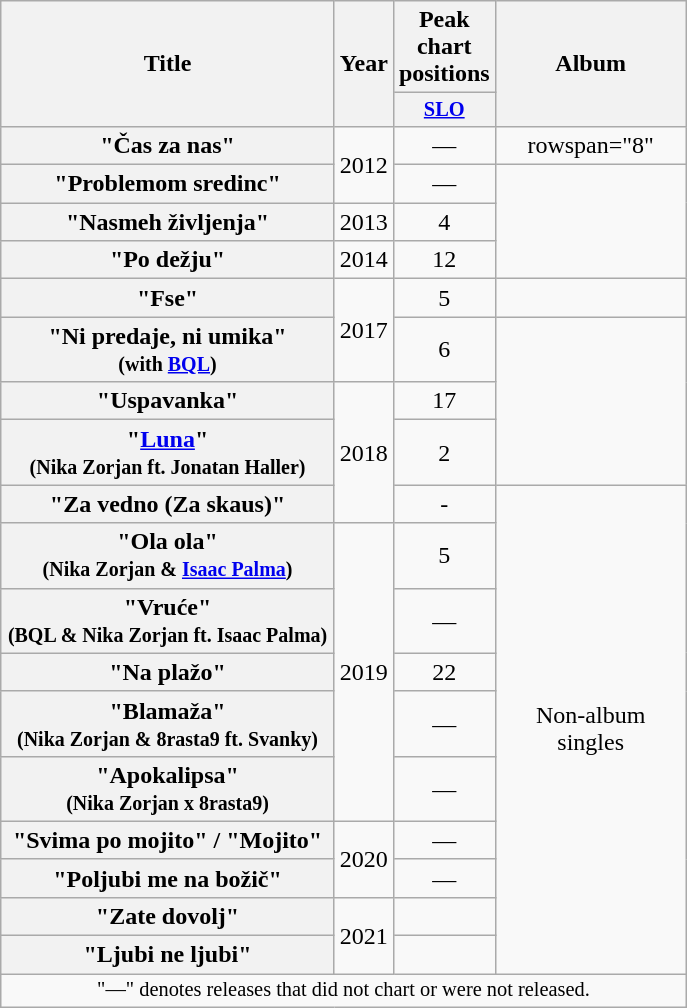<table class="wikitable plainrowheaders" style="text-align:center;">
<tr>
<th scope="col" rowspan="2" width=215px>Title</th>
<th scope="col" rowspan="2">Year</th>
<th scope="col" colspan="1">Peak chart positions</th>
<th scope="col" rowspan="2"  width=120px>Album</th>
</tr>
<tr>
<th scope="col" style="width:3em; font-size:85%;"><a href='#'>SLO</a><br></th>
</tr>
<tr>
<th scope="row">"Čas za nas"</th>
<td rowspan="2">2012</td>
<td>—</td>
<td>rowspan="8" </td>
</tr>
<tr>
<th scope="row">"Problemom sredinc"</th>
<td>—</td>
</tr>
<tr>
<th scope="row">"Nasmeh življenja"</th>
<td>2013</td>
<td>4</td>
</tr>
<tr>
<th scope="row">"Po dežju"</th>
<td>2014</td>
<td>12</td>
</tr>
<tr>
<th scope="row">"Fse"</th>
<td rowspan=2>2017</td>
<td>5</td>
<td></td>
</tr>
<tr>
<th scope="row">"Ni predaje, ni umika"<br><small>(with <a href='#'>BQL</a>)</small></th>
<td>6</td>
</tr>
<tr>
<th scope="row">"Uspavanka"</th>
<td rowspan="3">2018</td>
<td>17</td>
</tr>
<tr>
<th ! scope="row">"<a href='#'>Luna</a>"<br><small>(Nika Zorjan ft. Jonatan Haller)</small></th>
<td>2</td>
</tr>
<tr>
<th scope="row">"Za vedno (Za skaus)"</th>
<td>-</td>
<td rowspan="10">Non-album singles</td>
</tr>
<tr>
<th scope="row">"Ola ola"<br><small>(Nika Zorjan & <a href='#'>Isaac Palma</a>)</small></th>
<td rowspan=5>2019</td>
<td>5</td>
</tr>
<tr>
<th scope="row">"Vruće"<br><small>(BQL & Nika Zorjan ft. Isaac Palma)</small></th>
<td style="text-align:center">—</td>
</tr>
<tr>
<th scope="row">"Na plažo"</th>
<td>22</td>
</tr>
<tr>
<th scope="row">"Blamaža"<br><small>(Nika Zorjan & 8rasta9 ft. Svanky)</small></th>
<td style="text-align:center">—</td>
</tr>
<tr>
<th scope="row">"Apokalipsa"<br><small>(Nika Zorjan x 8rasta9)</small></th>
<td style="text-align:center">—</td>
</tr>
<tr>
<th scope="row">"Svima po mojito" / "Mojito"</th>
<td rowspan=2>2020</td>
<td style="text-align:center">—</td>
</tr>
<tr>
<th scope="row">"Poljubi me na božič"</th>
<td style="text-align:center">—</td>
</tr>
<tr>
<th scope="row">"Zate dovolj"</th>
<td rowspan="2">2021</td>
<td></td>
</tr>
<tr>
<th scope="row">"Ljubi ne ljubi"</th>
<td></td>
</tr>
<tr>
<td style="text-align:center; font-size:85%;" colspan="10">"—" denotes releases that did not chart or were not released.</td>
</tr>
</table>
